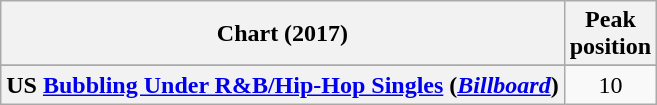<table class="wikitable sortable plainrowheaders" style="text-align:center">
<tr>
<th scope="col">Chart (2017)</th>
<th scope="col">Peak<br> position</th>
</tr>
<tr>
</tr>
<tr>
<th scope="row">US <a href='#'>Bubbling Under R&B/Hip-Hop Singles</a> (<a href='#'><em>Billboard</em></a>)</th>
<td>10</td>
</tr>
</table>
